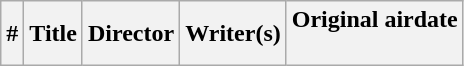<table class="wikitable plainrowheaders">
<tr>
<th>#</th>
<th>Title</th>
<th>Director</th>
<th>Writer(s)</th>
<th>Original airdate<br>

















<br></th>
</tr>
</table>
